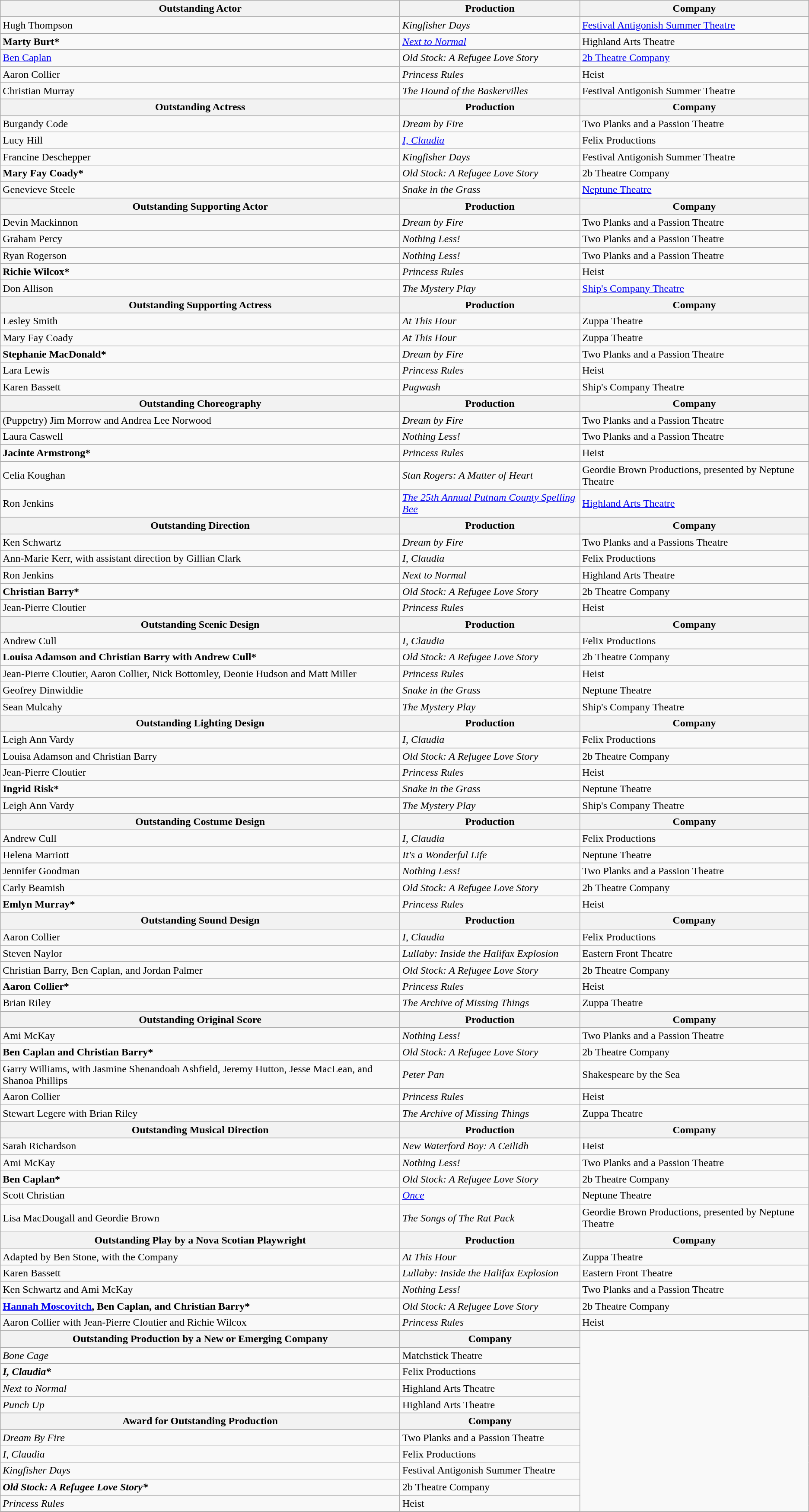<table class="wikitable">
<tr>
<th>Outstanding Actor</th>
<th>Production</th>
<th>Company</th>
</tr>
<tr>
<td>Hugh Thompson</td>
<td><em>Kingfisher Days</em></td>
<td><a href='#'>Festival Antigonish Summer Theatre</a></td>
</tr>
<tr>
<td><strong>Marty Burt*</strong></td>
<td><em><a href='#'>Next to Normal</a></em></td>
<td>Highland Arts Theatre</td>
</tr>
<tr>
<td><a href='#'>Ben Caplan</a></td>
<td><em>Old Stock: A Refugee Love Story</em></td>
<td><a href='#'>2b Theatre Company</a></td>
</tr>
<tr>
<td>Aaron Collier</td>
<td><em>Princess Rules</em></td>
<td>Heist</td>
</tr>
<tr>
<td>Christian Murray</td>
<td><em>The Hound of the Baskervilles</em></td>
<td>Festival Antigonish Summer Theatre</td>
</tr>
<tr>
<th>Outstanding Actress</th>
<th>Production</th>
<th>Company</th>
</tr>
<tr>
<td>Burgandy Code</td>
<td><em>Dream by Fire</em></td>
<td>Two Planks and a Passion Theatre</td>
</tr>
<tr>
<td>Lucy Hill</td>
<td><em><a href='#'>I, Claudia</a></em></td>
<td>Felix Productions</td>
</tr>
<tr>
<td>Francine Deschepper</td>
<td><em>Kingfisher Days</em></td>
<td>Festival Antigonish Summer Theatre</td>
</tr>
<tr>
<td><strong>Mary Fay Coady*</strong></td>
<td><em>Old Stock: A Refugee Love Story</em></td>
<td>2b Theatre Company</td>
</tr>
<tr>
<td>Genevieve Steele</td>
<td><em>Snake in the Grass</em></td>
<td><a href='#'>Neptune Theatre</a></td>
</tr>
<tr>
<th>Outstanding Supporting Actor</th>
<th>Production</th>
<th>Company</th>
</tr>
<tr>
<td>Devin Mackinnon</td>
<td><em>Dream by Fire</em></td>
<td>Two Planks and a Passion Theatre</td>
</tr>
<tr>
<td>Graham Percy</td>
<td><em>Nothing Less!</em></td>
<td>Two Planks and a Passion Theatre</td>
</tr>
<tr>
<td>Ryan Rogerson</td>
<td><em>Nothing Less!</em></td>
<td>Two Planks and a Passion Theatre</td>
</tr>
<tr>
<td><strong>Richie Wilcox*</strong></td>
<td><em>Princess Rules</em></td>
<td>Heist</td>
</tr>
<tr>
<td>Don Allison</td>
<td><em>The Mystery Play</em></td>
<td><a href='#'>Ship's Company Theatre</a></td>
</tr>
<tr>
<th>Outstanding Supporting Actress</th>
<th>Production</th>
<th>Company</th>
</tr>
<tr>
<td>Lesley Smith</td>
<td><em>At This Hour</em></td>
<td>Zuppa Theatre</td>
</tr>
<tr>
<td>Mary Fay Coady</td>
<td><em>At This Hour</em></td>
<td>Zuppa Theatre</td>
</tr>
<tr>
<td><strong>Stephanie MacDonald*</strong></td>
<td><em>Dream by Fire</em></td>
<td>Two Planks and a Passion Theatre</td>
</tr>
<tr>
<td>Lara Lewis</td>
<td><em>Princess Rules</em></td>
<td>Heist</td>
</tr>
<tr>
<td>Karen Bassett</td>
<td><em>Pugwash</em></td>
<td>Ship's Company Theatre</td>
</tr>
<tr>
<th>Outstanding Choreography</th>
<th>Production</th>
<th>Company</th>
</tr>
<tr>
<td>(Puppetry) Jim Morrow and Andrea Lee Norwood</td>
<td><em>Dream by Fire</em></td>
<td>Two Planks and a Passion Theatre</td>
</tr>
<tr>
<td>Laura Caswell</td>
<td><em>Nothing Less!</em></td>
<td>Two Planks and a Passion Theatre</td>
</tr>
<tr>
<td><strong>Jacinte Armstrong*</strong></td>
<td><em>Princess Rules</em></td>
<td>Heist</td>
</tr>
<tr>
<td>Celia Koughan</td>
<td><em>Stan Rogers: A Matter of Heart</em></td>
<td>Geordie Brown Productions, presented by Neptune Theatre</td>
</tr>
<tr>
<td>Ron Jenkins</td>
<td><em><a href='#'>The 25th Annual Putnam County Spelling Bee</a></em></td>
<td><a href='#'>Highland Arts Theatre</a></td>
</tr>
<tr>
<th>Outstanding Direction</th>
<th>Production</th>
<th>Company</th>
</tr>
<tr>
<td>Ken Schwartz</td>
<td><em>Dream by Fire</em></td>
<td>Two Planks and a Passions Theatre</td>
</tr>
<tr>
<td>Ann-Marie Kerr, with assistant direction by Gillian Clark</td>
<td><em>I, Claudia</em></td>
<td>Felix Productions</td>
</tr>
<tr>
<td>Ron Jenkins</td>
<td><em>Next to Normal</em></td>
<td>Highland Arts Theatre</td>
</tr>
<tr>
<td><strong>Christian Barry*</strong></td>
<td><em>Old Stock: A Refugee Love Story</em></td>
<td>2b Theatre Company</td>
</tr>
<tr>
<td>Jean-Pierre Cloutier</td>
<td><em>Princess Rules</em></td>
<td>Heist</td>
</tr>
<tr>
<th>Outstanding Scenic Design</th>
<th>Production</th>
<th>Company</th>
</tr>
<tr>
<td>Andrew Cull</td>
<td><em>I, Claudia</em></td>
<td>Felix Productions</td>
</tr>
<tr>
<td><strong>Louisa Adamson and Christian Barry with Andrew Cull*</strong></td>
<td><em>Old Stock: A Refugee Love Story</em></td>
<td>2b Theatre Company</td>
</tr>
<tr>
<td>Jean-Pierre Cloutier, Aaron Collier, Nick Bottomley, Deonie Hudson and Matt Miller</td>
<td><em>Princess Rules</em></td>
<td>Heist</td>
</tr>
<tr>
<td>Geofrey Dinwiddie</td>
<td><em>Snake in the Grass</em></td>
<td>Neptune Theatre</td>
</tr>
<tr>
<td>Sean Mulcahy</td>
<td><em>The Mystery Play</em></td>
<td>Ship's Company Theatre</td>
</tr>
<tr>
<th>Outstanding Lighting Design</th>
<th>Production</th>
<th>Company</th>
</tr>
<tr>
<td>Leigh Ann Vardy</td>
<td><em>I, Claudia</em></td>
<td>Felix Productions</td>
</tr>
<tr>
<td>Louisa Adamson and Christian Barry</td>
<td><em>Old Stock: A Refugee Love Story</em></td>
<td>2b Theatre Company</td>
</tr>
<tr>
<td>Jean-Pierre Cloutier</td>
<td><em>Princess Rules</em></td>
<td>Heist</td>
</tr>
<tr>
<td><strong>Ingrid Risk*</strong></td>
<td><em>Snake in the Grass</em></td>
<td>Neptune Theatre</td>
</tr>
<tr>
<td>Leigh Ann Vardy</td>
<td><em>The Mystery Play</em></td>
<td>Ship's Company Theatre</td>
</tr>
<tr>
<th>Outstanding Costume Design</th>
<th>Production</th>
<th>Company</th>
</tr>
<tr>
<td>Andrew Cull</td>
<td><em>I, Claudia</em></td>
<td>Felix Productions</td>
</tr>
<tr>
<td>Helena Marriott</td>
<td><em>It's a Wonderful Life</em></td>
<td>Neptune Theatre</td>
</tr>
<tr>
<td>Jennifer Goodman</td>
<td><em>Nothing Less!</em></td>
<td>Two Planks and a Passion Theatre</td>
</tr>
<tr>
<td>Carly Beamish</td>
<td><em>Old Stock: A Refugee Love Story</em></td>
<td>2b Theatre Company</td>
</tr>
<tr>
<td><strong>Emlyn Murray*</strong></td>
<td><em>Princess Rules</em></td>
<td>Heist</td>
</tr>
<tr>
<th>Outstanding Sound Design</th>
<th>Production</th>
<th>Company</th>
</tr>
<tr>
<td>Aaron Collier</td>
<td><em>I, Claudia</em></td>
<td>Felix Productions</td>
</tr>
<tr>
<td>Steven Naylor</td>
<td><em>Lullaby: Inside the Halifax Explosion</em></td>
<td>Eastern Front Theatre</td>
</tr>
<tr>
<td>Christian Barry, Ben Caplan, and Jordan Palmer</td>
<td><em>Old Stock: A Refugee Love Story</em></td>
<td>2b Theatre Company</td>
</tr>
<tr>
<td><strong>Aaron Collier*</strong></td>
<td><em>Princess Rules</em></td>
<td>Heist</td>
</tr>
<tr>
<td>Brian Riley</td>
<td><em>The Archive of Missing Things</em></td>
<td>Zuppa Theatre</td>
</tr>
<tr>
<th>Outstanding Original Score</th>
<th>Production</th>
<th>Company</th>
</tr>
<tr>
<td>Ami McKay</td>
<td><em>Nothing Less!</em></td>
<td>Two Planks and a Passion Theatre</td>
</tr>
<tr>
<td><strong>Ben Caplan and Christian Barry*</strong></td>
<td><em>Old Stock: A Refugee Love Story</em></td>
<td>2b Theatre Company</td>
</tr>
<tr>
<td>Garry Williams, with Jasmine Shenandoah Ashfield, Jeremy Hutton, Jesse MacLean, and Shanoa Phillips</td>
<td><em>Peter Pan</em></td>
<td>Shakespeare by the Sea</td>
</tr>
<tr>
<td>Aaron Collier</td>
<td><em>Princess Rules</em></td>
<td>Heist</td>
</tr>
<tr>
<td>Stewart Legere with Brian Riley</td>
<td><em>The Archive of Missing Things</em></td>
<td>Zuppa Theatre</td>
</tr>
<tr>
<th>Outstanding Musical Direction</th>
<th>Production</th>
<th>Company</th>
</tr>
<tr>
<td>Sarah Richardson</td>
<td><em>New Waterford Boy: A Ceilidh</em></td>
<td>Heist</td>
</tr>
<tr>
<td>Ami McKay</td>
<td><em>Nothing Less!</em></td>
<td>Two Planks and a Passion Theatre</td>
</tr>
<tr>
<td><strong>Ben Caplan*</strong></td>
<td><em>Old Stock: A Refugee Love Story</em></td>
<td>2b Theatre Company</td>
</tr>
<tr>
<td>Scott Christian</td>
<td><em><a href='#'>Once</a></em></td>
<td>Neptune Theatre</td>
</tr>
<tr>
<td>Lisa MacDougall and Geordie Brown</td>
<td><em>The Songs of The Rat Pack</em></td>
<td>Geordie Brown Productions, presented by Neptune Theatre</td>
</tr>
<tr>
<th>Outstanding Play by a Nova Scotian Playwright</th>
<th>Production</th>
<th>Company</th>
</tr>
<tr>
<td>Adapted by Ben Stone, with the Company</td>
<td><em>At This Hour</em></td>
<td>Zuppa Theatre</td>
</tr>
<tr>
<td>Karen Bassett</td>
<td><em>Lullaby: Inside the Halifax Explosion</em></td>
<td>Eastern Front Theatre</td>
</tr>
<tr>
<td>Ken Schwartz and Ami McKay</td>
<td><em>Nothing Less!</em></td>
<td>Two Planks and a Passion Theatre</td>
</tr>
<tr>
<td><strong><a href='#'>Hannah Moscovitch</a>, Ben Caplan, and Christian Barry*</strong></td>
<td><em>Old Stock: A Refugee Love Story</em></td>
<td>2b Theatre Company</td>
</tr>
<tr>
<td>Aaron Collier with Jean-Pierre Cloutier and Richie Wilcox</td>
<td><em>Princess Rules</em></td>
<td>Heist</td>
</tr>
<tr>
<th>Outstanding Production by a New or Emerging Company</th>
<th>Company</th>
</tr>
<tr>
<td><em>Bone Cage</em></td>
<td>Matchstick Theatre</td>
</tr>
<tr>
<td><strong><em>I, Claudia*</em></strong></td>
<td>Felix Productions</td>
</tr>
<tr>
<td><em>Next to Normal</em></td>
<td>Highland Arts Theatre</td>
</tr>
<tr>
<td><em>Punch Up</em></td>
<td>Highland Arts Theatre</td>
</tr>
<tr>
<th>Award for Outstanding Production</th>
<th>Company</th>
</tr>
<tr>
<td><em>Dream By Fire</em></td>
<td>Two Planks and a Passion Theatre</td>
</tr>
<tr>
<td><em>I, Claudia</em></td>
<td>Felix Productions</td>
</tr>
<tr>
<td><em>Kingfisher Days</em></td>
<td>Festival Antigonish Summer Theatre</td>
</tr>
<tr>
<td><strong><em>Old Stock: A Refugee Love Story*</em></strong></td>
<td>2b Theatre Company</td>
</tr>
<tr>
<td><em>Princess Rules</em></td>
<td>Heist</td>
</tr>
<tr>
</tr>
</table>
